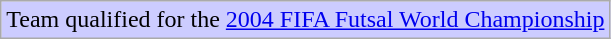<table class="wikitable" style="text-algin: left;">
<tr bgcolor=#ccccff>
<td>Team qualified for the <a href='#'>2004 FIFA Futsal World Championship</a></td>
</tr>
</table>
